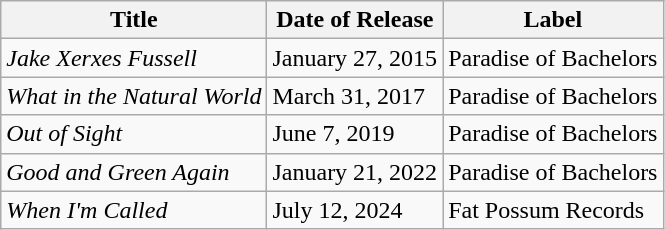<table class="wikitable sortable">
<tr>
<th>Title</th>
<th>Date of Release</th>
<th>Label</th>
</tr>
<tr>
<td><em>Jake Xerxes Fussell</em></td>
<td>January 27, 2015</td>
<td>Paradise of Bachelors</td>
</tr>
<tr>
<td><em>What in the Natural World</em></td>
<td>March 31, 2017</td>
<td>Paradise of Bachelors</td>
</tr>
<tr>
<td><em>Out of Sight</em></td>
<td>June 7, 2019</td>
<td>Paradise of Bachelors</td>
</tr>
<tr>
<td><em>Good and Green Again</em></td>
<td>January 21, 2022</td>
<td>Paradise of Bachelors</td>
</tr>
<tr>
<td><em>When I'm Called</em></td>
<td>July 12, 2024</td>
<td>Fat Possum Records</td>
</tr>
</table>
